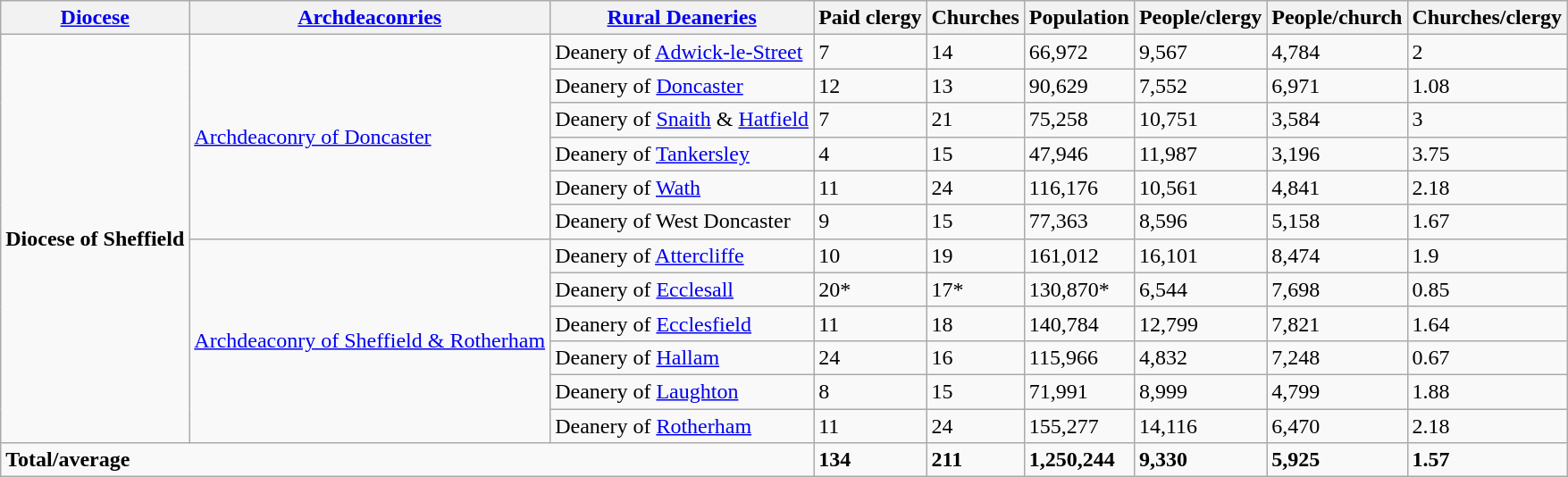<table class="wikitable sortable">
<tr>
<th><a href='#'>Diocese</a></th>
<th><a href='#'>Archdeaconries</a></th>
<th><a href='#'>Rural Deaneries</a></th>
<th>Paid clergy</th>
<th>Churches</th>
<th>Population</th>
<th>People/clergy</th>
<th>People/church</th>
<th>Churches/clergy</th>
</tr>
<tr>
<td rowspan="12"><strong>Diocese of Sheffield</strong></td>
<td rowspan="6"><a href='#'>Archdeaconry of Doncaster</a></td>
<td>Deanery of <a href='#'>Adwick-le-Street</a></td>
<td>7</td>
<td>14</td>
<td>66,972</td>
<td>9,567</td>
<td>4,784</td>
<td>2</td>
</tr>
<tr>
<td>Deanery of <a href='#'>Doncaster</a></td>
<td>12</td>
<td>13</td>
<td>90,629</td>
<td>7,552</td>
<td>6,971</td>
<td>1.08</td>
</tr>
<tr>
<td>Deanery of <a href='#'>Snaith</a> & <a href='#'>Hatfield</a></td>
<td>7</td>
<td>21</td>
<td>75,258</td>
<td>10,751</td>
<td>3,584</td>
<td>3</td>
</tr>
<tr>
<td>Deanery of <a href='#'>Tankersley</a></td>
<td>4</td>
<td>15</td>
<td>47,946</td>
<td>11,987</td>
<td>3,196</td>
<td>3.75</td>
</tr>
<tr>
<td>Deanery of <a href='#'>Wath</a></td>
<td>11</td>
<td>24</td>
<td>116,176</td>
<td>10,561</td>
<td>4,841</td>
<td>2.18</td>
</tr>
<tr>
<td>Deanery of West Doncaster</td>
<td>9</td>
<td>15</td>
<td>77,363</td>
<td>8,596</td>
<td>5,158</td>
<td>1.67</td>
</tr>
<tr>
<td rowspan="6"><a href='#'>Archdeaconry of Sheffield & Rotherham</a></td>
<td>Deanery of <a href='#'>Attercliffe</a></td>
<td>10</td>
<td>19</td>
<td>161,012</td>
<td>16,101</td>
<td>8,474</td>
<td>1.9</td>
</tr>
<tr>
<td>Deanery of <a href='#'>Ecclesall</a></td>
<td>20*</td>
<td>17*</td>
<td>130,870*</td>
<td>6,544</td>
<td>7,698</td>
<td>0.85</td>
</tr>
<tr>
<td>Deanery of <a href='#'>Ecclesfield</a></td>
<td>11</td>
<td>18</td>
<td>140,784</td>
<td>12,799</td>
<td>7,821</td>
<td>1.64</td>
</tr>
<tr>
<td>Deanery of <a href='#'>Hallam</a></td>
<td>24</td>
<td>16</td>
<td>115,966</td>
<td>4,832</td>
<td>7,248</td>
<td>0.67</td>
</tr>
<tr>
<td>Deanery of <a href='#'>Laughton</a></td>
<td>8</td>
<td>15</td>
<td>71,991</td>
<td>8,999</td>
<td>4,799</td>
<td>1.88</td>
</tr>
<tr>
<td>Deanery of <a href='#'>Rotherham</a></td>
<td>11</td>
<td>24</td>
<td>155,277</td>
<td>14,116</td>
<td>6,470</td>
<td>2.18</td>
</tr>
<tr>
<td colspan="3"><strong>Total/average</strong></td>
<td><strong>134</strong></td>
<td><strong>211</strong></td>
<td><strong>1,250,244</strong></td>
<td><strong>9,330</strong></td>
<td><strong>5,925</strong></td>
<td><strong>1.57</strong></td>
</tr>
</table>
